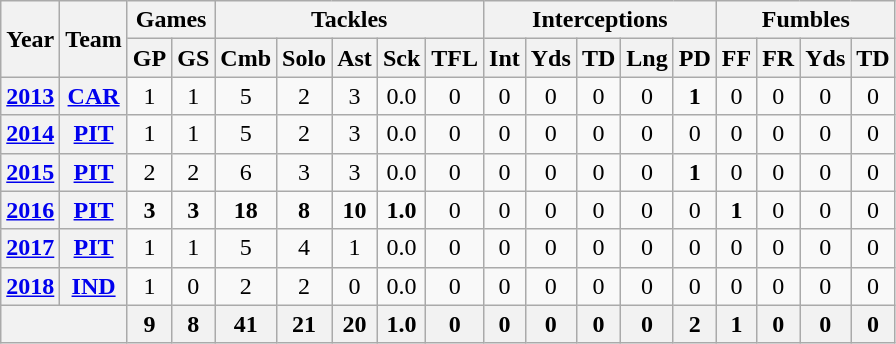<table class="wikitable" style="text-align:center">
<tr>
<th rowspan="2">Year</th>
<th rowspan="2">Team</th>
<th colspan="2">Games</th>
<th colspan="5">Tackles</th>
<th colspan="5">Interceptions</th>
<th colspan="4">Fumbles</th>
</tr>
<tr>
<th>GP</th>
<th>GS</th>
<th>Cmb</th>
<th>Solo</th>
<th>Ast</th>
<th>Sck</th>
<th>TFL</th>
<th>Int</th>
<th>Yds</th>
<th>TD</th>
<th>Lng</th>
<th>PD</th>
<th>FF</th>
<th>FR</th>
<th>Yds</th>
<th>TD</th>
</tr>
<tr>
<th><a href='#'>2013</a></th>
<th><a href='#'>CAR</a></th>
<td>1</td>
<td>1</td>
<td>5</td>
<td>2</td>
<td>3</td>
<td>0.0</td>
<td>0</td>
<td>0</td>
<td>0</td>
<td>0</td>
<td>0</td>
<td><strong>1</strong></td>
<td>0</td>
<td>0</td>
<td>0</td>
<td>0</td>
</tr>
<tr>
<th><a href='#'>2014</a></th>
<th><a href='#'>PIT</a></th>
<td>1</td>
<td>1</td>
<td>5</td>
<td>2</td>
<td>3</td>
<td>0.0</td>
<td>0</td>
<td>0</td>
<td>0</td>
<td>0</td>
<td>0</td>
<td>0</td>
<td>0</td>
<td>0</td>
<td>0</td>
<td>0</td>
</tr>
<tr>
<th><a href='#'>2015</a></th>
<th><a href='#'>PIT</a></th>
<td>2</td>
<td>2</td>
<td>6</td>
<td>3</td>
<td>3</td>
<td>0.0</td>
<td>0</td>
<td>0</td>
<td>0</td>
<td>0</td>
<td>0</td>
<td><strong>1</strong></td>
<td>0</td>
<td>0</td>
<td>0</td>
<td>0</td>
</tr>
<tr>
<th><a href='#'>2016</a></th>
<th><a href='#'>PIT</a></th>
<td><strong>3</strong></td>
<td><strong>3</strong></td>
<td><strong>18</strong></td>
<td><strong>8</strong></td>
<td><strong>10</strong></td>
<td><strong>1.0</strong></td>
<td>0</td>
<td>0</td>
<td>0</td>
<td>0</td>
<td>0</td>
<td>0</td>
<td><strong>1</strong></td>
<td>0</td>
<td>0</td>
<td>0</td>
</tr>
<tr>
<th><a href='#'>2017</a></th>
<th><a href='#'>PIT</a></th>
<td>1</td>
<td>1</td>
<td>5</td>
<td>4</td>
<td>1</td>
<td>0.0</td>
<td>0</td>
<td>0</td>
<td>0</td>
<td>0</td>
<td>0</td>
<td>0</td>
<td>0</td>
<td>0</td>
<td>0</td>
<td>0</td>
</tr>
<tr>
<th><a href='#'>2018</a></th>
<th><a href='#'>IND</a></th>
<td>1</td>
<td>0</td>
<td>2</td>
<td>2</td>
<td>0</td>
<td>0.0</td>
<td>0</td>
<td>0</td>
<td>0</td>
<td>0</td>
<td>0</td>
<td>0</td>
<td>0</td>
<td>0</td>
<td>0</td>
<td>0</td>
</tr>
<tr>
<th colspan="2"></th>
<th>9</th>
<th>8</th>
<th>41</th>
<th>21</th>
<th>20</th>
<th>1.0</th>
<th>0</th>
<th>0</th>
<th>0</th>
<th>0</th>
<th>0</th>
<th>2</th>
<th>1</th>
<th>0</th>
<th>0</th>
<th>0</th>
</tr>
</table>
